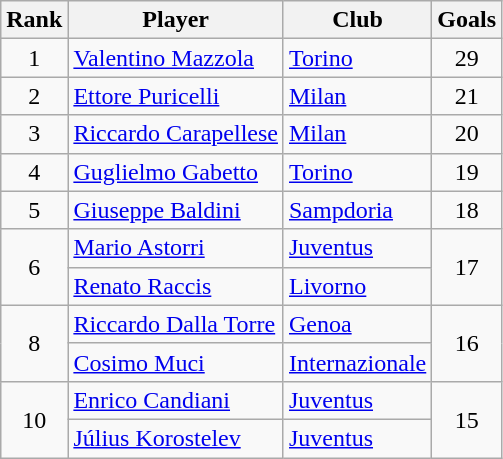<table class="wikitable" style="text-align:center">
<tr>
<th>Rank</th>
<th>Player</th>
<th>Club</th>
<th>Goals</th>
</tr>
<tr>
<td>1</td>
<td align="left"> <a href='#'>Valentino Mazzola</a></td>
<td align="left"><a href='#'>Torino</a></td>
<td>29</td>
</tr>
<tr>
<td>2</td>
<td align="left"> <a href='#'>Ettore Puricelli</a></td>
<td align="left"><a href='#'>Milan</a></td>
<td>21</td>
</tr>
<tr>
<td>3</td>
<td align="left"> <a href='#'>Riccardo Carapellese</a></td>
<td align="left"><a href='#'>Milan</a></td>
<td>20</td>
</tr>
<tr>
<td>4</td>
<td align="left"> <a href='#'>Guglielmo Gabetto</a></td>
<td align="left"><a href='#'>Torino</a></td>
<td>19</td>
</tr>
<tr>
<td>5</td>
<td align="left"> <a href='#'>Giuseppe Baldini</a></td>
<td align="left"><a href='#'>Sampdoria</a></td>
<td>18</td>
</tr>
<tr>
<td rowspan="2">6</td>
<td align="left"> <a href='#'>Mario Astorri</a></td>
<td align="left"><a href='#'>Juventus</a></td>
<td rowspan="2">17</td>
</tr>
<tr>
<td align="left"> <a href='#'>Renato Raccis</a></td>
<td align="left"><a href='#'>Livorno</a></td>
</tr>
<tr>
<td rowspan="2">8</td>
<td align="left"> <a href='#'>Riccardo Dalla Torre</a></td>
<td align="left"><a href='#'>Genoa</a></td>
<td rowspan="2">16</td>
</tr>
<tr>
<td align="left"> <a href='#'>Cosimo Muci</a></td>
<td align="left"><a href='#'>Internazionale</a></td>
</tr>
<tr>
<td rowspan="2">10</td>
<td align="left"> <a href='#'>Enrico Candiani</a></td>
<td align="left"><a href='#'>Juventus</a></td>
<td rowspan="2">15</td>
</tr>
<tr>
<td align="left"> <a href='#'>Július Korostelev</a></td>
<td align="left"><a href='#'>Juventus</a></td>
</tr>
</table>
